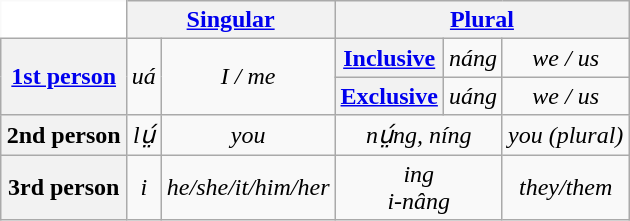<table class="wikitable" style="text-align:center; margin:1em auto 1em auto">
<tr>
<td style="border-left:hidden;border-top:hidden;background-color:white;"></td>
<th colspan=2><a href='#'>Singular</a></th>
<th colspan=3><a href='#'>Plural</a></th>
</tr>
<tr>
<th rowspan=2><a href='#'>1st person</a></th>
<td rowspan=2><em>uá</em>  <strong></strong></td>
<td rowspan=2><em>I / me</em></td>
<th><a href='#'>Inclusive</a></th>
<td><em>náng</em>  <strong></strong></td>
<td><em>we / us</em></td>
</tr>
<tr>
<th><a href='#'>Exclusive</a></th>
<td><em>uáng</em>  <strong></strong></td>
<td><em>we / us</em></td>
</tr>
<tr>
<th>2nd person</th>
<td><em>lṳ́</em>  <strong></strong></td>
<td><em>you</em></td>
<td colspan=2><em>nṳ́ng, níng</em>  <strong></strong></td>
<td><em>you (plural)</em></td>
</tr>
<tr>
<th>3rd person</th>
<td><em>i</em>  <strong></strong></td>
<td><em>he/she/it/him/her</em></td>
<td colspan=2><em>ing</em>  <strong></strong><br><em>i-nâng</em>  <strong></strong></td>
<td><em>they/them</em></td>
</tr>
</table>
